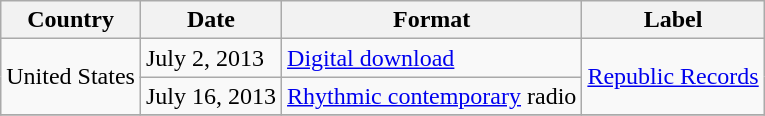<table class="wikitable">
<tr>
<th>Country</th>
<th>Date</th>
<th>Format</th>
<th>Label</th>
</tr>
<tr>
<td rowspan="2">United States</td>
<td>July 2, 2013</td>
<td><a href='#'>Digital download</a></td>
<td rowspan="2"><a href='#'>Republic Records</a></td>
</tr>
<tr>
<td>July 16, 2013</td>
<td><a href='#'>Rhythmic contemporary</a> radio</td>
</tr>
<tr>
</tr>
</table>
